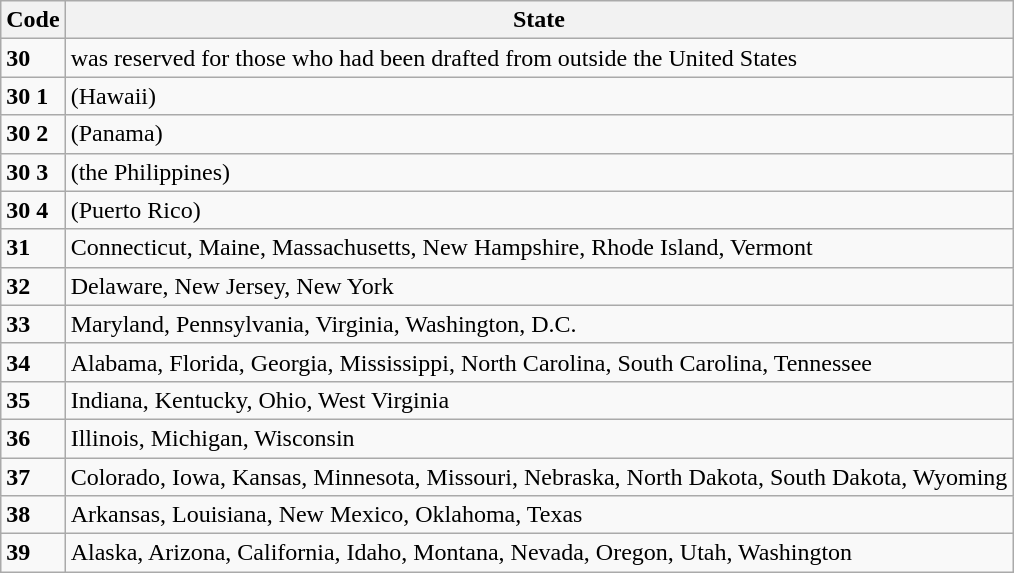<table class="wikitable sortable">
<tr>
<th>Code</th>
<th>State</th>
</tr>
<tr>
<td><strong>30</strong></td>
<td>was reserved for those who had been drafted from outside the United States</td>
</tr>
<tr>
<td><strong>30 1</strong></td>
<td>(Hawaii)</td>
</tr>
<tr>
<td><strong>30 2</strong></td>
<td>(Panama)</td>
</tr>
<tr>
<td><strong>30 3</strong></td>
<td>(the Philippines)</td>
</tr>
<tr>
<td><strong>30 4</strong></td>
<td>(Puerto Rico)</td>
</tr>
<tr>
<td><strong>31</strong></td>
<td>Connecticut, Maine, Massachusetts, New Hampshire, Rhode Island, Vermont</td>
</tr>
<tr>
<td><strong>32</strong></td>
<td>Delaware, New Jersey, New York</td>
</tr>
<tr>
<td><strong>33</strong></td>
<td>Maryland, Pennsylvania, Virginia, Washington, D.C.</td>
</tr>
<tr>
<td><strong>34</strong></td>
<td>Alabama, Florida, Georgia, Mississippi, North Carolina, South Carolina, Tennessee</td>
</tr>
<tr>
<td><strong>35</strong></td>
<td>Indiana, Kentucky, Ohio, West Virginia</td>
</tr>
<tr>
<td><strong>36</strong></td>
<td>Illinois, Michigan, Wisconsin</td>
</tr>
<tr>
<td><strong>37</strong></td>
<td>Colorado, Iowa, Kansas, Minnesota, Missouri, Nebraska, North Dakota, South Dakota, Wyoming</td>
</tr>
<tr>
<td><strong>38</strong></td>
<td>Arkansas, Louisiana, New Mexico, Oklahoma, Texas</td>
</tr>
<tr>
<td><strong>39</strong></td>
<td>Alaska, Arizona, California, Idaho, Montana, Nevada, Oregon, Utah, Washington</td>
</tr>
</table>
